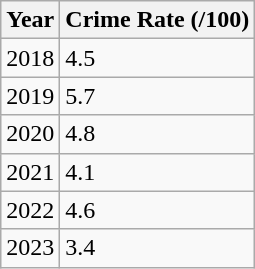<table class="wikitable">
<tr>
<th>Year</th>
<th>Crime Rate (/100)</th>
</tr>
<tr>
<td>2018</td>
<td>4.5</td>
</tr>
<tr>
<td>2019</td>
<td>5.7</td>
</tr>
<tr>
<td>2020</td>
<td>4.8</td>
</tr>
<tr>
<td>2021</td>
<td>4.1</td>
</tr>
<tr>
<td>2022</td>
<td>4.6</td>
</tr>
<tr>
<td>2023</td>
<td>3.4</td>
</tr>
</table>
